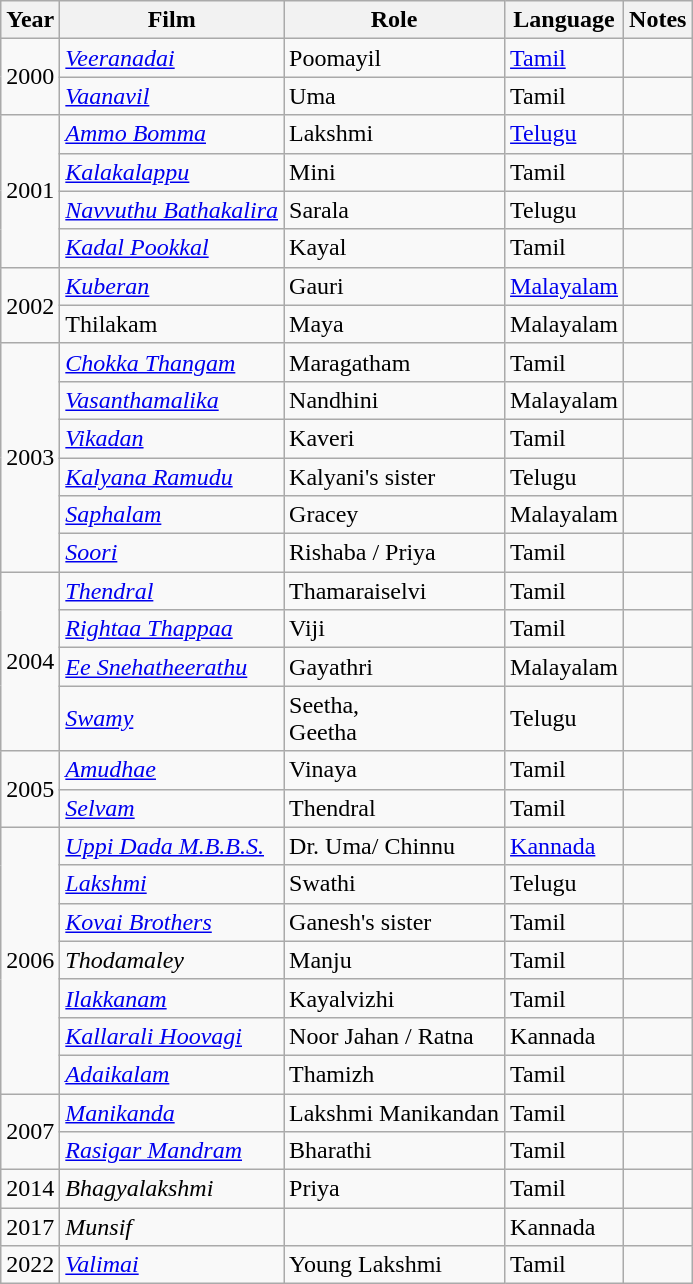<table class="wikitable sortable">
<tr>
<th>Year</th>
<th>Film</th>
<th>Role</th>
<th>Language</th>
<th>Notes</th>
</tr>
<tr>
<td rowspan="2">2000</td>
<td><em><a href='#'>Veeranadai</a></em></td>
<td>Poomayil</td>
<td><a href='#'>Tamil</a></td>
<td></td>
</tr>
<tr>
<td><em><a href='#'>Vaanavil</a></em></td>
<td>Uma</td>
<td>Tamil</td>
<td></td>
</tr>
<tr>
<td rowspan="4">2001</td>
<td><em><a href='#'>Ammo Bomma</a></em></td>
<td>Lakshmi</td>
<td><a href='#'>Telugu</a></td>
<td></td>
</tr>
<tr>
<td><em><a href='#'>Kalakalappu</a></em></td>
<td>Mini</td>
<td>Tamil</td>
<td></td>
</tr>
<tr>
<td><em><a href='#'>Navvuthu Bathakalira</a></em></td>
<td>Sarala</td>
<td>Telugu</td>
<td></td>
</tr>
<tr>
<td><em><a href='#'>Kadal Pookkal</a></em></td>
<td>Kayal</td>
<td>Tamil</td>
<td></td>
</tr>
<tr>
<td rowspan="2">2002</td>
<td><em><a href='#'>Kuberan</a></em></td>
<td>Gauri</td>
<td><a href='#'>Malayalam</a></td>
<td></td>
</tr>
<tr>
<td>Thilakam</td>
<td>Maya</td>
<td>Malayalam</td>
<td></td>
</tr>
<tr>
<td rowspan="6">2003</td>
<td><em><a href='#'>Chokka Thangam</a></em></td>
<td>Maragatham</td>
<td>Tamil</td>
<td></td>
</tr>
<tr>
<td><em><a href='#'>Vasanthamalika</a></em></td>
<td>Nandhini</td>
<td>Malayalam</td>
<td></td>
</tr>
<tr>
<td><em><a href='#'>Vikadan</a></em></td>
<td>Kaveri</td>
<td>Tamil</td>
<td></td>
</tr>
<tr>
<td><em><a href='#'>Kalyana Ramudu</a></em></td>
<td>Kalyani's sister</td>
<td>Telugu</td>
<td></td>
</tr>
<tr>
<td><em><a href='#'>Saphalam</a></em></td>
<td>Gracey</td>
<td>Malayalam</td>
<td></td>
</tr>
<tr>
<td><em><a href='#'>Soori</a></em></td>
<td>Rishaba / Priya</td>
<td>Tamil</td>
<td></td>
</tr>
<tr>
<td rowspan="4">2004</td>
<td><em><a href='#'>Thendral</a></em></td>
<td>Thamaraiselvi</td>
<td>Tamil</td>
<td></td>
</tr>
<tr>
<td><em><a href='#'>Rightaa Thappaa</a></em></td>
<td>Viji</td>
<td>Tamil</td>
<td></td>
</tr>
<tr>
<td><em><a href='#'>Ee Snehatheerathu</a></em></td>
<td>Gayathri</td>
<td>Malayalam</td>
<td></td>
</tr>
<tr>
<td><em><a href='#'>Swamy</a></em></td>
<td>Seetha,<br>Geetha</td>
<td>Telugu</td>
<td></td>
</tr>
<tr>
<td rowspan="2">2005</td>
<td><em><a href='#'>Amudhae</a></em></td>
<td>Vinaya</td>
<td>Tamil</td>
<td></td>
</tr>
<tr>
<td><em><a href='#'>Selvam</a></em></td>
<td>Thendral</td>
<td>Tamil</td>
<td></td>
</tr>
<tr>
<td rowspan="7">2006</td>
<td><em><a href='#'>Uppi Dada M.B.B.S.</a></em></td>
<td>Dr. Uma/ Chinnu</td>
<td><a href='#'>Kannada</a></td>
<td></td>
</tr>
<tr>
<td><em><a href='#'>Lakshmi</a></em></td>
<td>Swathi</td>
<td>Telugu</td>
<td></td>
</tr>
<tr>
<td><em><a href='#'>Kovai Brothers</a></em></td>
<td>Ganesh's sister</td>
<td>Tamil</td>
<td></td>
</tr>
<tr>
<td><em>Thodamaley</em></td>
<td>Manju</td>
<td>Tamil</td>
<td></td>
</tr>
<tr>
<td><em><a href='#'>Ilakkanam</a></em></td>
<td>Kayalvizhi</td>
<td>Tamil</td>
<td></td>
</tr>
<tr>
<td><em><a href='#'>Kallarali Hoovagi</a></em></td>
<td>Noor Jahan / Ratna</td>
<td>Kannada</td>
<td></td>
</tr>
<tr>
<td><em><a href='#'>Adaikalam</a></em></td>
<td>Thamizh</td>
<td>Tamil</td>
<td></td>
</tr>
<tr>
<td rowspan="2">2007</td>
<td><em><a href='#'>Manikanda</a></em></td>
<td>Lakshmi Manikandan</td>
<td>Tamil</td>
<td></td>
</tr>
<tr>
<td><em><a href='#'>Rasigar Mandram</a></em></td>
<td>Bharathi</td>
<td>Tamil</td>
<td></td>
</tr>
<tr>
<td>2014</td>
<td><em>Bhagyalakshmi</em></td>
<td>Priya</td>
<td>Tamil</td>
<td></td>
</tr>
<tr>
<td>2017</td>
<td><em>Munsif</em></td>
<td></td>
<td>Kannada</td>
<td></td>
</tr>
<tr>
<td>2022</td>
<td><em><a href='#'>Valimai</a></em></td>
<td>Young Lakshmi</td>
<td>Tamil</td>
<td></td>
</tr>
</table>
